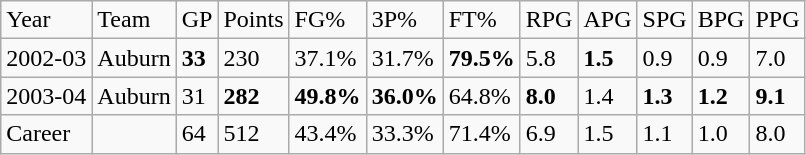<table class="wikitable">
<tr>
<td>Year</td>
<td>Team</td>
<td>GP</td>
<td>Points</td>
<td>FG%</td>
<td>3P%</td>
<td>FT%</td>
<td>RPG</td>
<td>APG</td>
<td>SPG</td>
<td>BPG</td>
<td>PPG</td>
</tr>
<tr>
<td>2002-03</td>
<td>Auburn</td>
<td><strong>33</strong></td>
<td>230</td>
<td>37.1%</td>
<td>31.7%</td>
<td><strong>79.5%</strong></td>
<td>5.8</td>
<td><strong>1.5</strong></td>
<td>0.9</td>
<td>0.9</td>
<td>7.0</td>
</tr>
<tr>
<td>2003-04</td>
<td>Auburn</td>
<td>31</td>
<td><strong>282</strong></td>
<td><strong>49.8%</strong></td>
<td><strong>36.0%</strong></td>
<td>64.8%</td>
<td><strong>8.0</strong></td>
<td>1.4</td>
<td><strong>1.3</strong></td>
<td><strong>1.2</strong></td>
<td><strong>9.1</strong></td>
</tr>
<tr>
<td>Career</td>
<td></td>
<td>64</td>
<td>512</td>
<td>43.4%</td>
<td>33.3%</td>
<td>71.4%</td>
<td>6.9</td>
<td>1.5</td>
<td>1.1</td>
<td>1.0</td>
<td>8.0</td>
</tr>
</table>
